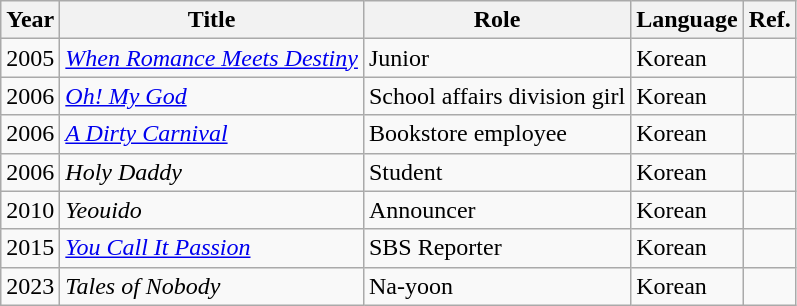<table class="wikitable">
<tr>
<th>Year</th>
<th>Title</th>
<th>Role</th>
<th>Language</th>
<th>Ref.</th>
</tr>
<tr>
<td>2005</td>
<td><em><a href='#'>When Romance Meets Destiny</a></em></td>
<td>Junior</td>
<td>Korean</td>
<td></td>
</tr>
<tr>
<td>2006</td>
<td><em><a href='#'>Oh! My God</a></em></td>
<td>School affairs division girl</td>
<td>Korean</td>
<td></td>
</tr>
<tr>
<td>2006</td>
<td><em><a href='#'>A Dirty Carnival</a></em></td>
<td>Bookstore employee</td>
<td>Korean</td>
<td></td>
</tr>
<tr>
<td>2006</td>
<td><em>Holy Daddy</em></td>
<td>Student</td>
<td>Korean</td>
<td></td>
</tr>
<tr>
<td>2010</td>
<td><em>Yeouido</em></td>
<td>Announcer</td>
<td>Korean</td>
<td></td>
</tr>
<tr>
<td>2015</td>
<td><em><a href='#'>You Call It Passion</a></em></td>
<td>SBS Reporter</td>
<td>Korean</td>
<td></td>
</tr>
<tr>
<td>2023</td>
<td><em>Tales of Nobody</em></td>
<td>Na-yoon</td>
<td>Korean</td>
<td></td>
</tr>
</table>
